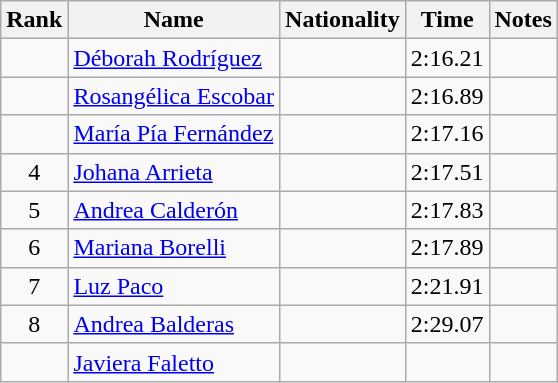<table class="wikitable sortable" style="text-align:center">
<tr>
<th>Rank</th>
<th>Name</th>
<th>Nationality</th>
<th>Time</th>
<th>Notes</th>
</tr>
<tr>
<td></td>
<td align=left><a href='#'>Déborah Rodríguez</a></td>
<td align=left></td>
<td>2:16.21</td>
<td></td>
</tr>
<tr>
<td></td>
<td align=left><a href='#'>Rosangélica Escobar</a></td>
<td align=left></td>
<td>2:16.89</td>
<td></td>
</tr>
<tr>
<td></td>
<td align=left><a href='#'>María Pía Fernández</a></td>
<td align=left></td>
<td>2:17.16</td>
<td></td>
</tr>
<tr>
<td>4</td>
<td align=left><a href='#'>Johana Arrieta</a></td>
<td align=left></td>
<td>2:17.51</td>
<td></td>
</tr>
<tr>
<td>5</td>
<td align=left><a href='#'>Andrea Calderón</a></td>
<td align=left></td>
<td>2:17.83</td>
<td></td>
</tr>
<tr>
<td>6</td>
<td align=left><a href='#'>Mariana Borelli</a></td>
<td align=left></td>
<td>2:17.89</td>
<td></td>
</tr>
<tr>
<td>7</td>
<td align=left><a href='#'>Luz Paco</a></td>
<td align=left></td>
<td>2:21.91</td>
<td></td>
</tr>
<tr>
<td>8</td>
<td align=left><a href='#'>Andrea Balderas</a></td>
<td align=left></td>
<td>2:29.07</td>
<td></td>
</tr>
<tr>
<td></td>
<td align=left><a href='#'>Javiera Faletto</a></td>
<td align=left></td>
<td></td>
<td></td>
</tr>
</table>
